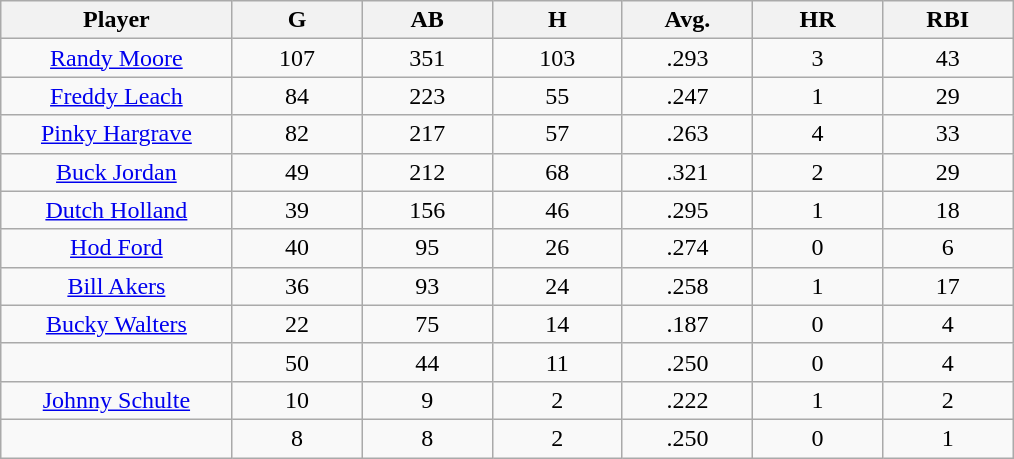<table class="wikitable sortable">
<tr>
<th bgcolor="#DDDDFF" width="16%">Player</th>
<th bgcolor="#DDDDFF" width="9%">G</th>
<th bgcolor="#DDDDFF" width="9%">AB</th>
<th bgcolor="#DDDDFF" width="9%">H</th>
<th bgcolor="#DDDDFF" width="9%">Avg.</th>
<th bgcolor="#DDDDFF" width="9%">HR</th>
<th bgcolor="#DDDDFF" width="9%">RBI</th>
</tr>
<tr align="center">
<td><a href='#'>Randy Moore</a></td>
<td>107</td>
<td>351</td>
<td>103</td>
<td>.293</td>
<td>3</td>
<td>43</td>
</tr>
<tr align="center">
<td><a href='#'>Freddy Leach</a></td>
<td>84</td>
<td>223</td>
<td>55</td>
<td>.247</td>
<td>1</td>
<td>29</td>
</tr>
<tr align="center">
<td><a href='#'>Pinky Hargrave</a></td>
<td>82</td>
<td>217</td>
<td>57</td>
<td>.263</td>
<td>4</td>
<td>33</td>
</tr>
<tr align="center">
<td><a href='#'>Buck Jordan</a></td>
<td>49</td>
<td>212</td>
<td>68</td>
<td>.321</td>
<td>2</td>
<td>29</td>
</tr>
<tr align="center">
<td><a href='#'>Dutch Holland</a></td>
<td>39</td>
<td>156</td>
<td>46</td>
<td>.295</td>
<td>1</td>
<td>18</td>
</tr>
<tr align="center">
<td><a href='#'>Hod Ford</a></td>
<td>40</td>
<td>95</td>
<td>26</td>
<td>.274</td>
<td>0</td>
<td>6</td>
</tr>
<tr align="center">
<td><a href='#'>Bill Akers</a></td>
<td>36</td>
<td>93</td>
<td>24</td>
<td>.258</td>
<td>1</td>
<td>17</td>
</tr>
<tr align="center">
<td><a href='#'>Bucky Walters</a></td>
<td>22</td>
<td>75</td>
<td>14</td>
<td>.187</td>
<td>0</td>
<td>4</td>
</tr>
<tr align="center">
<td></td>
<td>50</td>
<td>44</td>
<td>11</td>
<td>.250</td>
<td>0</td>
<td>4</td>
</tr>
<tr align="center">
<td><a href='#'>Johnny Schulte</a></td>
<td>10</td>
<td>9</td>
<td>2</td>
<td>.222</td>
<td>1</td>
<td>2</td>
</tr>
<tr align="center">
<td></td>
<td>8</td>
<td>8</td>
<td>2</td>
<td>.250</td>
<td>0</td>
<td>1</td>
</tr>
</table>
